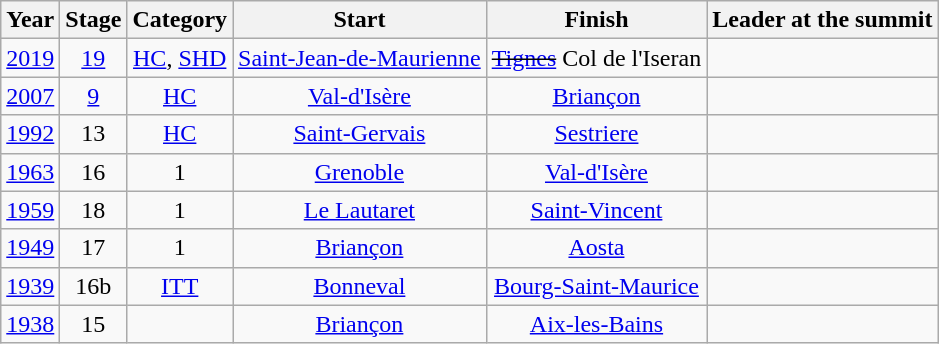<table class="wikitable" style="text-align: center;">
<tr>
<th>Year</th>
<th>Stage</th>
<th>Category</th>
<th>Start</th>
<th>Finish</th>
<th>Leader at the summit</th>
</tr>
<tr>
<td><a href='#'>2019</a></td>
<td><a href='#'>19</a></td>
<td><a href='#'>HC</a>, <a href='#'>SHD</a></td>
<td><a href='#'>Saint-Jean-de-Maurienne</a></td>
<td><s><a href='#'>Tignes</a></s> Col de l'Iseran</td>
<td align=left></td>
</tr>
<tr>
<td><a href='#'>2007</a></td>
<td><a href='#'>9</a></td>
<td><a href='#'>HC</a></td>
<td><a href='#'>Val-d'Isère</a></td>
<td><a href='#'>Briançon</a></td>
<td align=left></td>
</tr>
<tr>
<td><a href='#'>1992</a></td>
<td>13</td>
<td><a href='#'>HC</a></td>
<td><a href='#'>Saint-Gervais</a></td>
<td><a href='#'>Sestriere</a></td>
<td align=left></td>
</tr>
<tr>
<td><a href='#'>1963</a></td>
<td>16</td>
<td>1</td>
<td><a href='#'>Grenoble</a></td>
<td><a href='#'>Val-d'Isère</a></td>
<td align=left></td>
</tr>
<tr>
<td><a href='#'>1959</a></td>
<td>18</td>
<td>1</td>
<td><a href='#'>Le Lautaret</a></td>
<td><a href='#'>Saint-Vincent</a></td>
<td align=left></td>
</tr>
<tr>
<td><a href='#'>1949</a></td>
<td>17</td>
<td>1</td>
<td><a href='#'>Briançon</a></td>
<td><a href='#'>Aosta</a></td>
<td align=left></td>
</tr>
<tr>
<td><a href='#'>1939</a></td>
<td>16b</td>
<td><a href='#'>ITT</a></td>
<td><a href='#'>Bonneval</a></td>
<td><a href='#'>Bourg-Saint-Maurice</a></td>
<td align=left></td>
</tr>
<tr>
<td><a href='#'>1938</a></td>
<td>15</td>
<td></td>
<td><a href='#'>Briançon</a></td>
<td><a href='#'>Aix-les-Bains</a></td>
<td align=left></td>
</tr>
</table>
